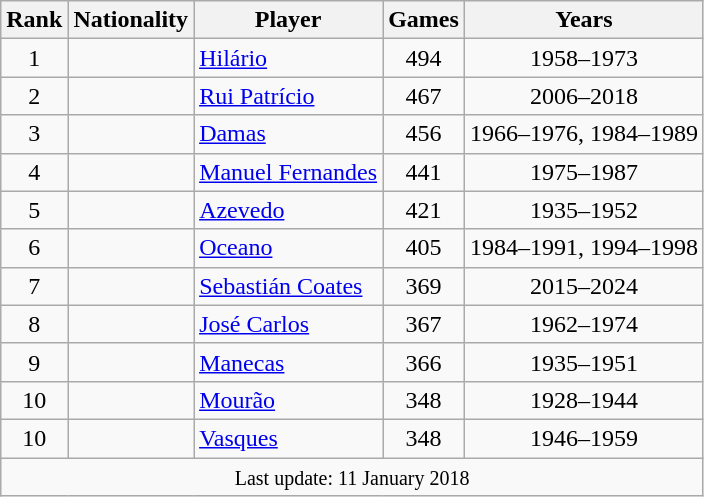<table class="wikitable sortable" style="text-align: center;">
<tr>
<th>Rank</th>
<th>Nationality</th>
<th>Player</th>
<th>Games</th>
<th>Years</th>
</tr>
<tr>
<td>1</td>
<td></td>
<td align=left><a href='#'>Hilário</a></td>
<td>494</td>
<td>1958–1973</td>
</tr>
<tr>
<td>2</td>
<td></td>
<td align=left><a href='#'>Rui Patrício</a></td>
<td>467</td>
<td>2006–2018</td>
</tr>
<tr>
<td>3</td>
<td></td>
<td align=left><a href='#'>Damas</a></td>
<td>456</td>
<td>1966–1976, 1984–1989</td>
</tr>
<tr>
<td>4</td>
<td></td>
<td align=left><a href='#'>Manuel Fernandes</a></td>
<td>441</td>
<td>1975–1987</td>
</tr>
<tr>
<td>5</td>
<td></td>
<td align=left><a href='#'>Azevedo</a></td>
<td>421</td>
<td>1935–1952</td>
</tr>
<tr>
<td>6</td>
<td></td>
<td align=left><a href='#'>Oceano</a></td>
<td>405</td>
<td>1984–1991, 1994–1998</td>
</tr>
<tr>
<td>7</td>
<td></td>
<td align=left><a href='#'>Sebastián Coates</a></td>
<td>369</td>
<td>2015–2024</td>
</tr>
<tr>
<td>8</td>
<td></td>
<td align=left><a href='#'>José Carlos</a></td>
<td>367</td>
<td>1962–1974</td>
</tr>
<tr>
<td>9</td>
<td></td>
<td align=left><a href='#'>Manecas</a></td>
<td>366</td>
<td>1935–1951</td>
</tr>
<tr>
<td>10</td>
<td></td>
<td align=left><a href='#'>Mourão</a></td>
<td>348</td>
<td>1928–1944</td>
</tr>
<tr>
<td>10</td>
<td></td>
<td align=left><a href='#'>Vasques</a></td>
<td>348</td>
<td>1946–1959</td>
</tr>
<tr>
<td colspan="6"><small>Last update: 11 January 2018</small></td>
</tr>
</table>
